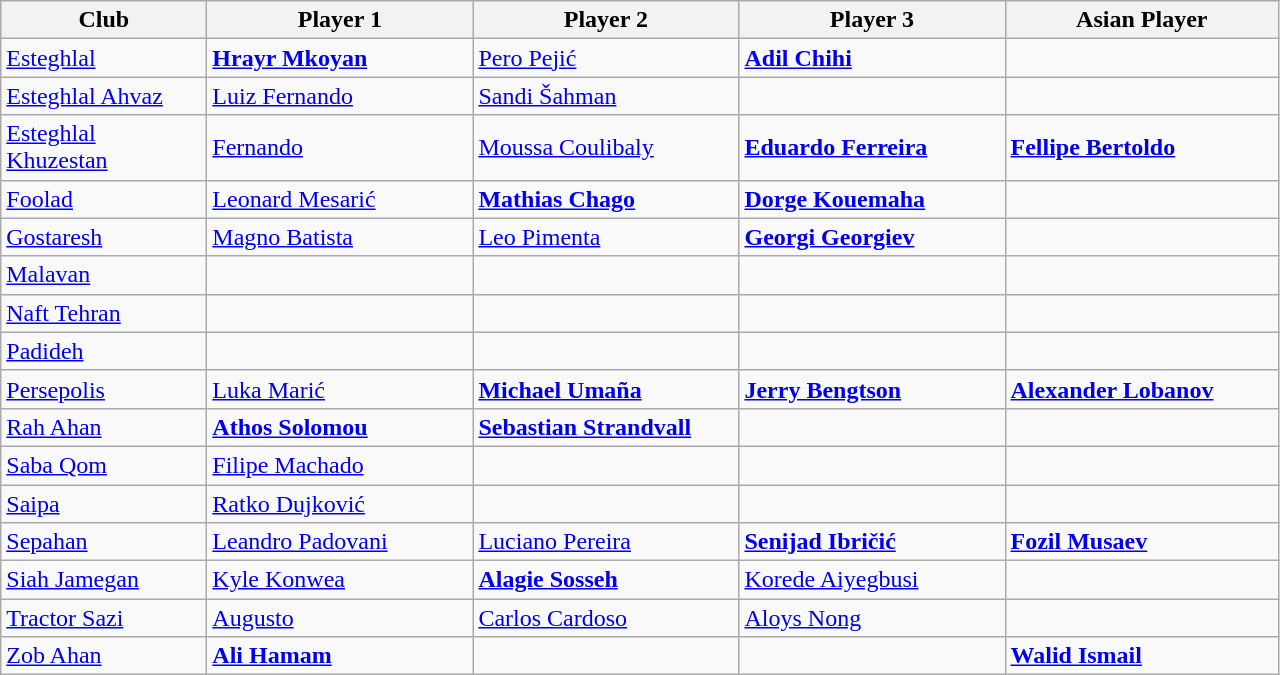<table class="sortable wikitable" border="1">
<tr>
<th width="130">Club</th>
<th width="170">Player 1</th>
<th width="170">Player 2</th>
<th width="170">Player 3</th>
<th width="175">Asian Player</th>
</tr>
<tr>
<td><a href='#'>Esteghlal</a></td>
<td> <strong><a href='#'>Hrayr Mkoyan</a></strong></td>
<td> <a href='#'>Pero Pejić</a></td>
<td> <strong><a href='#'>Adil Chihi</a></strong></td>
<td></td>
</tr>
<tr>
<td><a href='#'>Esteghlal Ahvaz</a></td>
<td> <a href='#'>Luiz Fernando</a></td>
<td> <a href='#'>Sandi Šahman</a></td>
<td></td>
<td></td>
</tr>
<tr>
<td><a href='#'>Esteghlal Khuzestan</a></td>
<td> <a href='#'>Fernando</a></td>
<td> <a href='#'>Moussa Coulibaly</a></td>
<td> <strong><a href='#'>Eduardo Ferreira</a></strong></td>
<td> <strong><a href='#'>Fellipe Bertoldo</a></strong></td>
</tr>
<tr>
<td><a href='#'>Foolad</a></td>
<td> <a href='#'>Leonard Mesarić</a></td>
<td> <strong><a href='#'>Mathias Chago</a></strong></td>
<td> <strong><a href='#'>Dorge Kouemaha</a></strong></td>
<td></td>
</tr>
<tr>
<td><a href='#'>Gostaresh</a></td>
<td> <a href='#'>Magno Batista</a></td>
<td> <a href='#'>Leo Pimenta</a></td>
<td> <strong><a href='#'>Georgi Georgiev</a></strong></td>
<td></td>
</tr>
<tr>
<td><a href='#'>Malavan</a></td>
<td></td>
<td></td>
<td></td>
<td></td>
</tr>
<tr>
<td><a href='#'>Naft Tehran</a></td>
<td></td>
<td></td>
<td></td>
<td></td>
</tr>
<tr>
<td><a href='#'>Padideh</a></td>
<td></td>
<td></td>
<td></td>
<td></td>
</tr>
<tr>
<td><a href='#'>Persepolis</a></td>
<td> <a href='#'>Luka Marić</a></td>
<td> <strong><a href='#'>Michael Umaña</a></strong></td>
<td> <strong><a href='#'>Jerry Bengtson</a></strong></td>
<td> <strong><a href='#'>Alexander Lobanov</a></strong></td>
</tr>
<tr>
<td><a href='#'>Rah Ahan</a></td>
<td> <strong><a href='#'>Athos Solomou</a></strong></td>
<td> <strong><a href='#'>Sebastian Strandvall</a></strong></td>
<td></td>
<td></td>
</tr>
<tr>
<td><a href='#'>Saba Qom</a></td>
<td> <a href='#'>Filipe Machado</a></td>
<td></td>
<td></td>
<td></td>
</tr>
<tr>
<td><a href='#'>Saipa</a></td>
<td> <a href='#'>Ratko Dujković</a></td>
<td></td>
<td></td>
<td></td>
</tr>
<tr>
<td><a href='#'>Sepahan</a></td>
<td> <a href='#'>Leandro Padovani</a></td>
<td> <a href='#'>Luciano Pereira</a></td>
<td> <strong><a href='#'>Senijad Ibričić</a></strong></td>
<td> <strong><a href='#'>Fozil Musaev</a></strong></td>
</tr>
<tr>
<td><a href='#'>Siah Jamegan</a></td>
<td> <a href='#'>Kyle Konwea</a></td>
<td> <strong><a href='#'>Alagie Sosseh</a></strong></td>
<td> <a href='#'>Korede Aiyegbusi</a></td>
<td></td>
</tr>
<tr>
<td><a href='#'>Tractor Sazi</a></td>
<td> <a href='#'>Augusto</a></td>
<td> <a href='#'>Carlos Cardoso</a></td>
<td> <a href='#'>Aloys Nong</a></td>
<td></td>
</tr>
<tr>
<td><a href='#'>Zob Ahan</a></td>
<td> <strong><a href='#'>Ali Hamam</a></strong></td>
<td></td>
<td></td>
<td> <strong><a href='#'>Walid Ismail</a></strong></td>
</tr>
</table>
